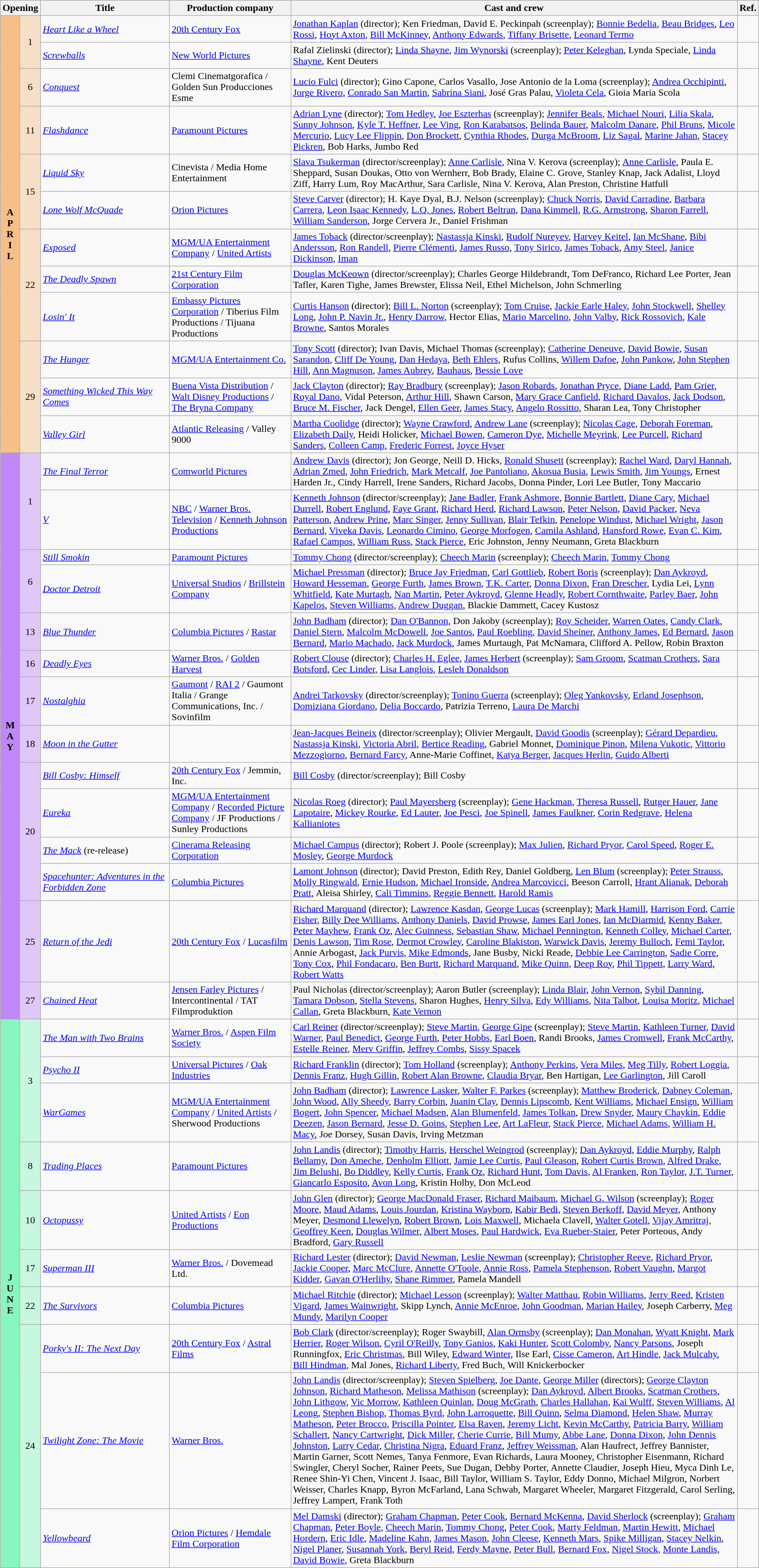<table class="wikitable sortable">
<tr style="background:#b0e0e6; text-align:center;">
<th colspan="2">Opening</th>
<th style="width:17%;">Title</th>
<th style="width:16%;">Production company</th>
<th>Cast and crew</th>
<th class="unsortable">Ref.</th>
</tr>
<tr>
<th rowspan="12" style="text-align:center; background:#f7bf87;"><strong>A<br>P<br>R<br>I<br>L</strong></th>
<td rowspan="2" style="text-align:center; background:#f7dfc7;">1</td>
<td><em><a href='#'>Heart Like a Wheel</a></em></td>
<td><a href='#'>20th Century Fox</a></td>
<td><a href='#'>Jonathan Kaplan</a> (director); Ken Friedman, David E. Peckinpah (screenplay); <a href='#'>Bonnie Bedelia</a>, <a href='#'>Beau Bridges</a>, <a href='#'>Leo Rossi</a>, <a href='#'>Hoyt Axton</a>, <a href='#'>Bill McKinney</a>, <a href='#'>Anthony Edwards</a>, <a href='#'>Tiffany Brisette</a>, <a href='#'>Leonard Termo</a></td>
<td></td>
</tr>
<tr>
<td><em><a href='#'>Screwballs</a></em></td>
<td><a href='#'>New World Pictures</a></td>
<td>Rafal Zielinski (director); <a href='#'>Linda Shayne</a>, <a href='#'>Jim Wynorski</a> (screenplay); <a href='#'>Peter Keleghan</a>, Lynda Speciale, <a href='#'>Linda Shayne</a>, Kent Deuters</td>
<td></td>
</tr>
<tr>
<td style="text-align:center; background:#f7dfc7;">6</td>
<td><em><a href='#'>Conquest</a></em></td>
<td>Clemi Cinematgorafica / Golden Sun Producciones Esme</td>
<td><a href='#'>Lucio Fulci</a> (director); Gino Capone, Carlos Vasallo, Jose Antonio de la Loma (screenplay); <a href='#'>Andrea Occhipinti</a>, <a href='#'>Jorge Rivero</a>, <a href='#'>Conrado San Martin</a>, <a href='#'>Sabrina Siani</a>, José Gras Palau, <a href='#'>Violeta Cela</a>, Gioia Maria Scola</td>
<td></td>
</tr>
<tr>
<td style="text-align:center; background:#f7dfc7;">11</td>
<td><em><a href='#'>Flashdance</a></em></td>
<td><a href='#'>Paramount Pictures</a></td>
<td><a href='#'>Adrian Lyne</a> (director); <a href='#'>Tom Hedley</a>, <a href='#'>Joe Eszterhas</a> (screenplay); <a href='#'>Jennifer Beals</a>, <a href='#'>Michael Nouri</a>, <a href='#'>Lilia Skala</a>, <a href='#'>Sunny Johnson</a>, <a href='#'>Kyle T. Heffner</a>, <a href='#'>Lee Ving</a>, <a href='#'>Ron Karabatsos</a>, <a href='#'>Belinda Bauer</a>, <a href='#'>Malcolm Danare</a>, <a href='#'>Phil Bruns</a>, <a href='#'>Micole Mercurio</a>, <a href='#'>Lucy Lee Flippin</a>, <a href='#'>Don Brockett</a>, <a href='#'>Cynthia Rhodes</a>, <a href='#'>Durga McBroom</a>, <a href='#'>Liz Sagal</a>, <a href='#'>Marine Jahan</a>, <a href='#'>Stacey Pickren</a>, Bob Harks, Jumbo Red</td>
<td></td>
</tr>
<tr>
<td rowspan="2" style="text-align:center; background:#f7dfc7;">15</td>
<td><em><a href='#'>Liquid Sky</a></em></td>
<td>Cinevista / Media Home Entertainment</td>
<td><a href='#'>Slava Tsukerman</a> (director/screenplay); <a href='#'>Anne Carlisle</a>, Nina V. Kerova (screenplay); <a href='#'>Anne Carlisle</a>, Paula E. Sheppard, Susan Doukas, Otto von Wernherr, Bob Brady, Elaine C. Grove, Stanley Knap, Jack Adalist, Lloyd Ziff, Harry Lum, Roy MacArthur, Sara Carlisle, Nina V. Kerova, Alan Preston, Christine Hatfull</td>
<td></td>
</tr>
<tr>
<td><em><a href='#'>Lone Wolf McQuade</a></em></td>
<td><a href='#'>Orion Pictures</a></td>
<td><a href='#'>Steve Carver</a> (director); H. Kaye Dyal, B.J. Nelson (screenplay); <a href='#'>Chuck Norris</a>, <a href='#'>David Carradine</a>, <a href='#'>Barbara Carrera</a>, <a href='#'>Leon Isaac Kennedy</a>, <a href='#'>L.Q. Jones</a>, <a href='#'>Robert Beltran</a>, <a href='#'>Dana Kimmell</a>, <a href='#'>R.G. Armstrong</a>, <a href='#'>Sharon Farrell</a>, <a href='#'>William Sanderson</a>, Jorge Cervera Jr., Daniel Frishman</td>
<td></td>
</tr>
<tr>
<td rowspan="3" style="text-align:center; background:#f7dfc7;">22</td>
<td><em><a href='#'>Exposed</a></em></td>
<td><a href='#'>MGM/UA Entertainment Company</a> / <a href='#'>United Artists</a></td>
<td><a href='#'>James Toback</a> (director/screenplay); <a href='#'>Nastassja Kinski</a>, <a href='#'>Rudolf Nureyev</a>, <a href='#'>Harvey Keitel</a>, <a href='#'>Ian McShane</a>, <a href='#'>Bibi Andersson</a>, <a href='#'>Ron Randell</a>, <a href='#'>Pierre Clémenti</a>, <a href='#'>James Russo</a>, <a href='#'>Tony Sirico</a>, <a href='#'>James Toback</a>, <a href='#'>Amy Steel</a>, <a href='#'>Janice Dickinson</a>, <a href='#'>Iman</a></td>
<td></td>
</tr>
<tr>
<td><em><a href='#'>The Deadly Spawn</a></em></td>
<td><a href='#'>21st Century Film Corporation</a></td>
<td><a href='#'>Douglas McKeown</a> (director/screenplay); Charles George Hildebrandt, Tom DeFranco, Richard Lee Porter, Jean Tafler, Karen Tighe, James Brewster, Elissa Neil, Ethel Michelson, John Schmerling</td>
<td></td>
</tr>
<tr>
<td><em><a href='#'>Losin' It</a></em></td>
<td><a href='#'>Embassy Pictures Corporation</a> / Tiberius Film Productions / Tijuana Productions</td>
<td><a href='#'>Curtis Hanson</a> (director); <a href='#'>Bill L. Norton</a> (screenplay); <a href='#'>Tom Cruise</a>, <a href='#'>Jackie Earle Haley</a>, <a href='#'>John Stockwell</a>, <a href='#'>Shelley Long</a>, <a href='#'>John P. Navin Jr.</a>, <a href='#'>Henry Darrow</a>, Hector Elias, <a href='#'>Mario Marcelino</a>, <a href='#'>John Valby</a>, <a href='#'>Rick Rossovich</a>, <a href='#'>Kale Browne</a>, Santos Morales</td>
<td></td>
</tr>
<tr>
<td rowspan="3" style="text-align:center; background:#f7dfc7;">29</td>
<td><em><a href='#'>The Hunger</a></em></td>
<td><a href='#'>MGM/UA Entertainment Co.</a></td>
<td><a href='#'>Tony Scott</a> (director); Ivan Davis, Michael Thomas (screenplay); <a href='#'>Catherine Deneuve</a>, <a href='#'>David Bowie</a>, <a href='#'>Susan Sarandon</a>, <a href='#'>Cliff De Young</a>, <a href='#'>Dan Hedaya</a>, <a href='#'>Beth Ehlers</a>, Rufus Collins, <a href='#'>Willem Dafoe</a>, <a href='#'>John Pankow</a>, <a href='#'>John Stephen Hill</a>, <a href='#'>Ann Magnuson</a>, <a href='#'>James Aubrey</a>, <a href='#'>Bauhaus</a>, <a href='#'>Bessie Love</a></td>
<td></td>
</tr>
<tr>
<td><em><a href='#'>Something Wicked This Way Comes</a></em></td>
<td><a href='#'>Buena Vista Distribution</a> / <a href='#'>Walt Disney Productions</a> / <a href='#'>The Bryna Company</a></td>
<td><a href='#'>Jack Clayton</a> (director); <a href='#'>Ray Bradbury</a> (screenplay); <a href='#'>Jason Robards</a>, <a href='#'>Jonathan Pryce</a>, <a href='#'>Diane Ladd</a>, <a href='#'>Pam Grier</a>, <a href='#'>Royal Dano</a>, Vidal Peterson, <a href='#'>Arthur Hill</a>, Shawn Carson, <a href='#'>Mary Grace Canfield</a>, <a href='#'>Richard Davalos</a>, <a href='#'>Jack Dodson</a>, <a href='#'>Bruce M. Fischer</a>, Jack Dengel, <a href='#'>Ellen Geer</a>, <a href='#'>James Stacy</a>, <a href='#'>Angelo Rossitto</a>, Sharan Lea, Tony Christopher</td>
<td></td>
</tr>
<tr>
<td><em><a href='#'>Valley Girl</a></em></td>
<td><a href='#'>Atlantic Releasing</a> / Valley 9000</td>
<td><a href='#'>Martha Coolidge</a> (director); <a href='#'>Wayne Crawford</a>, <a href='#'>Andrew Lane</a> (screenplay); <a href='#'>Nicolas Cage</a>, <a href='#'>Deborah Foreman</a>, <a href='#'>Elizabeth Daily</a>, Heidi Holicker, <a href='#'>Michael Bowen</a>, <a href='#'>Cameron Dye</a>, <a href='#'>Michelle Meyrink</a>, <a href='#'>Lee Purcell</a>, <a href='#'>Richard Sanders</a>, <a href='#'>Colleen Camp</a>, <a href='#'>Frederic Forrest</a>, <a href='#'>Joyce Hyser</a></td>
<td></td>
</tr>
<tr>
<th rowspan="14" style="text-align:center; background:#bf87f7;"><strong>M<br>A<br>Y</strong></th>
<td rowspan="2" style="text-align:center; background:#dfc7f7">1</td>
<td><em><a href='#'>The Final Terror</a></em></td>
<td><a href='#'>Comworld Pictures</a></td>
<td><a href='#'>Andrew Davis</a> (director); Jon George, Neill D. Hicks, <a href='#'>Ronald Shusett</a> (screenplay); <a href='#'>Rachel Ward</a>, <a href='#'>Daryl Hannah</a>, <a href='#'>Adrian Zmed</a>, <a href='#'>John Friedrich</a>, <a href='#'>Mark Metcalf</a>, <a href='#'>Joe Pantoliano</a>, <a href='#'>Akosua Busia</a>, <a href='#'>Lewis Smith</a>, <a href='#'>Jim Youngs</a>, Ernest Harden Jr., Cindy Harrell, Irene Sanders, Richard Jacobs, Donna Pinder, Lori Lee Butler, Tony Maccario</td>
<td></td>
</tr>
<tr>
<td><em><a href='#'>V</a></em></td>
<td><a href='#'>NBC</a> / <a href='#'>Warner Bros. Television</a> / <a href='#'>Kenneth Johnson Productions</a></td>
<td><a href='#'>Kenneth Johnson</a> (director/screenplay); <a href='#'>Jane Badler</a>, <a href='#'>Frank Ashmore</a>, <a href='#'>Bonnie Bartlett</a>, <a href='#'>Diane Cary</a>, <a href='#'>Michael Durrell</a>, <a href='#'>Robert Englund</a>, <a href='#'>Faye Grant</a>, <a href='#'>Richard Herd</a>, <a href='#'>Richard Lawson</a>, <a href='#'>Peter Nelson</a>, <a href='#'>David Packer</a>, <a href='#'>Neva Patterson</a>, <a href='#'>Andrew Prine</a>, <a href='#'>Marc Singer</a>, <a href='#'>Jenny Sullivan</a>, <a href='#'>Blair Tefkin</a>, <a href='#'>Penelope Windust</a>, <a href='#'>Michael Wright</a>, <a href='#'>Jason Bernard</a>, <a href='#'>Viveka Davis</a>, <a href='#'>Leonardo Cimino</a>, <a href='#'>George Morfogen</a>, <a href='#'>Camila Ashland</a>, <a href='#'>Hansford Rowe</a>, <a href='#'>Evan C. Kim</a>, <a href='#'>Rafael Campos</a>, <a href='#'>William Russ</a>, <a href='#'>Stack Pierce</a>, Eric Johnston, Jenny Neumann, Greta Blackburn</td>
<td></td>
</tr>
<tr>
<td rowspan="2" style="text-align:center; background:#dfc7f7">6</td>
<td><em><a href='#'>Still Smokin</a></em></td>
<td><a href='#'>Paramount Pictures</a></td>
<td><a href='#'>Tommy Chong</a> (director/screenplay); <a href='#'>Cheech Marin</a> (screenplay); <a href='#'>Cheech Marin</a>, <a href='#'>Tommy Chong</a></td>
<td></td>
</tr>
<tr>
<td><em><a href='#'>Doctor Detroit</a></em></td>
<td><a href='#'>Universal Studios</a> / <a href='#'>Brillstein Company</a></td>
<td><a href='#'>Michael Pressman</a> (director); <a href='#'>Bruce Jay Friedman</a>, <a href='#'>Carl Gottlieb</a>, <a href='#'>Robert Boris</a> (screenplay); <a href='#'>Dan Aykroyd</a>, <a href='#'>Howard Hesseman</a>, <a href='#'>George Furth</a>, <a href='#'>James Brown</a>, <a href='#'>T.K. Carter</a>, <a href='#'>Donna Dixon</a>, <a href='#'>Fran Drescher</a>, Lydia Lei, <a href='#'>Lynn Whitfield</a>, <a href='#'>Kate Murtagh</a>, <a href='#'>Nan Martin</a>, <a href='#'>Peter Aykroyd</a>, <a href='#'>Glenne Headly</a>, <a href='#'>Robert Cornthwaite</a>, <a href='#'>Parley Baer</a>, <a href='#'>John Kapelos</a>, <a href='#'>Steven Williams</a>, <a href='#'>Andrew Duggan</a>, Blackie Dammett, Cacey Kustosz</td>
<td></td>
</tr>
<tr>
<td style="text-align:center; background:#dfc7f7">13</td>
<td><em><a href='#'>Blue Thunder</a></em></td>
<td><a href='#'>Columbia Pictures</a> / <a href='#'>Rastar</a></td>
<td><a href='#'>John Badham</a> (director); <a href='#'>Dan O'Bannon</a>, Don Jakoby (screenplay); <a href='#'>Roy Scheider</a>, <a href='#'>Warren Oates</a>, <a href='#'>Candy Clark</a>, <a href='#'>Daniel Stern</a>, <a href='#'>Malcolm McDowell</a>, <a href='#'>Joe Santos</a>, <a href='#'>Paul Roebling</a>, <a href='#'>David Sheiner</a>, <a href='#'>Anthony James</a>, <a href='#'>Ed Bernard</a>, <a href='#'>Jason Bernard</a>, <a href='#'>Mario Machado</a>, <a href='#'>Jack Murdock</a>, James Murtaugh, Pat McNamara, Clifford A. Pellow, Robin Braxton</td>
<td></td>
</tr>
<tr>
<td style="text-align:center; background:#dfc7f7">16</td>
<td><em><a href='#'>Deadly Eyes</a></em></td>
<td><a href='#'>Warner Bros.</a> / <a href='#'>Golden Harvest</a></td>
<td><a href='#'>Robert Clouse</a> (director); <a href='#'>Charles H. Eglee</a>, <a href='#'>James Herbert</a> (screenplay); <a href='#'>Sam Groom</a>, <a href='#'>Scatman Crothers</a>, <a href='#'>Sara Botsford</a>, <a href='#'>Cec Linder</a>, <a href='#'>Lisa Langlois</a>, <a href='#'>Lesleh Donaldson</a></td>
<td></td>
</tr>
<tr>
<td style="text-align:center; background:#dfc7f7">17</td>
<td><em><a href='#'>Nostalghia</a></em></td>
<td><a href='#'>Gaumont</a> / <a href='#'>RAI 2</a> / Gaumont Italia / Grange Communications, Inc. / Sovinfilm</td>
<td><a href='#'>Andrei Tarkovsky</a> (director/screenplay); <a href='#'>Tonino Guerra</a> (screenplay); <a href='#'>Oleg Yankovsky</a>, <a href='#'>Erland Josephson</a>, <a href='#'>Domiziana Giordano</a>, <a href='#'>Delia Boccardo</a>, Patrizia Terreno, <a href='#'>Laura De Marchi</a></td>
<td></td>
</tr>
<tr>
<td style="text-align:center; background:#dfc7f7">18</td>
<td><em><a href='#'>Moon in the Gutter</a></em></td>
<td></td>
<td><a href='#'>Jean-Jacques Beineix</a> (director/screenplay); Olivier Mergault, <a href='#'>David Goodis</a> (screenplay); <a href='#'>Gérard Depardieu</a>, <a href='#'>Nastassja Kinski</a>, <a href='#'>Victoria Abril</a>, <a href='#'>Bertice Reading</a>, Gabriel Monnet, <a href='#'>Dominique Pinon</a>, <a href='#'>Milena Vukotic</a>, <a href='#'>Vittorio Mezzogiorno</a>, <a href='#'>Bernard Farcy</a>, Anne-Marie Coffinet, <a href='#'>Katya Berger</a>, <a href='#'>Jacques Herlin</a>, <a href='#'>Guido Alberti</a></td>
<td></td>
</tr>
<tr>
<td rowspan="4" style="text-align:center; background:#dfc7f7">20</td>
<td><em><a href='#'>Bill Cosby: Himself</a></em></td>
<td><a href='#'>20th Century Fox</a> / Jemmin, Inc.</td>
<td><a href='#'>Bill Cosby</a> (director/screenplay); Bill Cosby</td>
<td></td>
</tr>
<tr>
<td><em><a href='#'>Eureka</a></em></td>
<td><a href='#'>MGM/UA Entertainment Company</a> / <a href='#'>Recorded Picture Company</a> / JF Productions / Sunley Productions</td>
<td><a href='#'>Nicolas Roeg</a> (director); <a href='#'>Paul Mayersberg</a> (screenplay); <a href='#'>Gene Hackman</a>, <a href='#'>Theresa Russell</a>, <a href='#'>Rutger Hauer</a>, <a href='#'>Jane Lapotaire</a>, <a href='#'>Mickey Rourke</a>, <a href='#'>Ed Lauter</a>, <a href='#'>Joe Pesci</a>, <a href='#'>Joe Spinell</a>, <a href='#'>James Faulkner</a>, <a href='#'>Corin Redgrave</a>, <a href='#'>Helena Kallianiotes</a></td>
<td></td>
</tr>
<tr>
<td><em><a href='#'>The Mack</a></em> (re-release)</td>
<td><a href='#'>Cinerama Releasing Corporation</a></td>
<td><a href='#'>Michael Campus</a> (director); Robert J. Poole (screenplay); <a href='#'>Max Julien</a>, <a href='#'>Richard Pryor</a>, <a href='#'>Carol Speed</a>, <a href='#'>Roger E. Mosley</a>, <a href='#'>George Murdock</a></td>
<td></td>
</tr>
<tr>
<td><em><a href='#'>Spacehunter: Adventures in the Forbidden Zone</a></em></td>
<td><a href='#'>Columbia Pictures</a></td>
<td><a href='#'>Lamont Johnson</a> (director); David Preston, Edith Rey, Daniel Goldberg, <a href='#'>Len Blum</a> (screenplay); <a href='#'>Peter Strauss</a>, <a href='#'>Molly Ringwald</a>, <a href='#'>Ernie Hudson</a>, <a href='#'>Michael Ironside</a>, <a href='#'>Andrea Marcovicci</a>, Beeson Carroll, <a href='#'>Hrant Alianak</a>, <a href='#'>Deborah Pratt</a>, Aleisa Shirley, <a href='#'>Cali Timmins</a>, <a href='#'>Reggie Bennett</a>, <a href='#'>Harold Ramis</a></td>
<td></td>
</tr>
<tr>
<td style="text-align:center; background:#dfc7f7">25</td>
<td><em><a href='#'>Return of the Jedi</a></em></td>
<td><a href='#'>20th Century Fox</a> / <a href='#'>Lucasfilm</a></td>
<td><a href='#'>Richard Marquand</a> (director); <a href='#'>Lawrence Kasdan</a>, <a href='#'>George Lucas</a> (screenplay); <a href='#'>Mark Hamill</a>, <a href='#'>Harrison Ford</a>, <a href='#'>Carrie Fisher</a>, <a href='#'>Billy Dee Williams</a>, <a href='#'>Anthony Daniels</a>, <a href='#'>David Prowse</a>, <a href='#'>James Earl Jones</a>, <a href='#'>Ian McDiarmid</a>, <a href='#'>Kenny Baker</a>, <a href='#'>Peter Mayhew</a>, <a href='#'>Frank Oz</a>, <a href='#'>Alec Guinness</a>, <a href='#'>Sebastian Shaw</a>, <a href='#'>Michael Pennington</a>, <a href='#'>Kenneth Colley</a>, <a href='#'>Michael Carter</a>, <a href='#'>Denis Lawson</a>, <a href='#'>Tim Rose</a>, <a href='#'>Dermot Crowley</a>, <a href='#'>Caroline Blakiston</a>, <a href='#'>Warwick Davis</a>, <a href='#'>Jeremy Bulloch</a>, <a href='#'>Femi Taylor</a>, Annie Arbogast, <a href='#'>Jack Purvis</a>, <a href='#'>Mike Edmonds</a>, Jane Busby, Nicki Reade, <a href='#'>Debbie Lee Carrington</a>, <a href='#'>Sadie Corre</a>, <a href='#'>Tony Cox</a>, <a href='#'>Phil Fondacaro</a>, <a href='#'>Ben Burtt</a>, <a href='#'>Richard Marquand</a>, <a href='#'>Mike Quinn</a>, <a href='#'>Deep Roy</a>, <a href='#'>Phil Tippett</a>, <a href='#'>Larry Ward</a>, <a href='#'>Robert Watts</a></td>
<td></td>
</tr>
<tr>
<td style="text-align:center; background:#dfc7f7">27</td>
<td><em><a href='#'>Chained Heat</a></em></td>
<td><a href='#'>Jensen Farley Pictures</a> / Intercontinental / TAT Filmproduktion</td>
<td>Paul Nicholas (director/screenplay); Aaron Butler (screenplay); <a href='#'>Linda Blair</a>, <a href='#'>John Vernon</a>, <a href='#'>Sybil Danning</a>, <a href='#'>Tamara Dobson</a>, <a href='#'>Stella Stevens</a>, Sharon Hughes, <a href='#'>Henry Silva</a>, <a href='#'>Edy Williams</a>, <a href='#'>Nita Talbot</a>, <a href='#'>Louisa Moritz</a>, <a href='#'>Michael Callan</a>, Greta Blackburn, <a href='#'>Kate Vernon</a></td>
<td></td>
</tr>
<tr>
<th rowspan="10" style="text-align:center; background:#87f7bf;"><strong>J<br>U<br>N<br>E</strong></th>
<td rowspan="3" style="text-align:center; background:#c7f7df">3</td>
<td><em><a href='#'>The Man with Two Brains</a></em></td>
<td><a href='#'>Warner Bros.</a> / <a href='#'>Aspen Film Society</a></td>
<td><a href='#'>Carl Reiner</a> (director/screenplay); <a href='#'>Steve Martin</a>, <a href='#'>George Gipe</a> (screenplay); <a href='#'>Steve Martin</a>, <a href='#'>Kathleen Turner</a>, <a href='#'>David Warner</a>, <a href='#'>Paul Benedict</a>, <a href='#'>George Furth</a>, <a href='#'>Peter Hobbs</a>, <a href='#'>Earl Boen</a>, Randi Brooks, <a href='#'>James Cromwell</a>, <a href='#'>Frank McCarthy</a>, <a href='#'>Estelle Reiner</a>, <a href='#'>Merv Griffin</a>, <a href='#'>Jeffrey Combs</a>, <a href='#'>Sissy Spacek</a></td>
<td></td>
</tr>
<tr>
<td><em><a href='#'>Psycho II</a></em></td>
<td><a href='#'>Universal Pictures</a> / <a href='#'>Oak Industries</a></td>
<td><a href='#'>Richard Franklin</a> (director); <a href='#'>Tom Holland</a> (screenplay); <a href='#'>Anthony Perkins</a>, <a href='#'>Vera Miles</a>, <a href='#'>Meg Tilly</a>, <a href='#'>Robert Loggia</a>, <a href='#'>Dennis Franz</a>, <a href='#'>Hugh Gillin</a>, <a href='#'>Robert Alan Browne</a>, <a href='#'>Claudia Bryar</a>, Ben Hartigan, <a href='#'>Lee Garlington</a>, Jill Caroll</td>
<td></td>
</tr>
<tr>
<td><em><a href='#'>WarGames</a></em></td>
<td><a href='#'>MGM/UA Entertainment Company</a> / <a href='#'>United Artists</a> / Sherwood Productions</td>
<td><a href='#'>John Badham</a> (director); <a href='#'>Lawrence Lasker</a>, <a href='#'>Walter F. Parkes</a> (screenplay); <a href='#'>Matthew Broderick</a>, <a href='#'>Dabney Coleman</a>, <a href='#'>John Wood</a>, <a href='#'>Ally Sheedy</a>, <a href='#'>Barry Corbin</a>, <a href='#'>Juanin Clay</a>, <a href='#'>Dennis Lipscomb</a>, <a href='#'>Kent Williams</a>, <a href='#'>Michael Ensign</a>, <a href='#'>William Bogert</a>, <a href='#'>John Spencer</a>, <a href='#'>Michael Madsen</a>, <a href='#'>Alan Blumenfeld</a>, <a href='#'>James Tolkan</a>, <a href='#'>Drew Snyder</a>, <a href='#'>Maury Chaykin</a>, <a href='#'>Eddie Deezen</a>, <a href='#'>Jason Bernard</a>, <a href='#'>Jesse D. Goins</a>, <a href='#'>Stephen Lee</a>, <a href='#'>Art LaFleur</a>, <a href='#'>Stack Pierce</a>, <a href='#'>Michael Adams</a>, <a href='#'>William H. Macy</a>, Joe Dorsey, Susan Davis, Irving Metzman</td>
<td></td>
</tr>
<tr>
<td style="text-align:center; background:#c7f7df">8</td>
<td><em><a href='#'>Trading Places</a></em></td>
<td><a href='#'>Paramount Pictures</a></td>
<td><a href='#'>John Landis</a> (director); <a href='#'>Timothy Harris</a>, <a href='#'>Herschel Weingrod</a> (screenplay); <a href='#'>Dan Aykroyd</a>, <a href='#'>Eddie Murphy</a>, <a href='#'>Ralph Bellamy</a>, <a href='#'>Don Ameche</a>, <a href='#'>Denholm Elliott</a>, <a href='#'>Jamie Lee Curtis</a>, <a href='#'>Paul Gleason</a>, <a href='#'>Robert Curtis Brown</a>, <a href='#'>Alfred Drake</a>, <a href='#'>Jim Belushi</a>, <a href='#'>Bo Diddley</a>, <a href='#'>Kelly Curtis</a>, <a href='#'>Frank Oz</a>, <a href='#'>Richard Hunt</a>, <a href='#'>Tom Davis</a>, <a href='#'>Al Franken</a>, <a href='#'>Ron Taylor</a>, <a href='#'>J.T. Turner</a>, <a href='#'>Giancarlo Esposito</a>, <a href='#'>Avon Long</a>, Kristin Holby, Don McLeod</td>
<td></td>
</tr>
<tr>
<td style="text-align:center; background:#c7f7df">10</td>
<td><em><a href='#'>Octopussy</a></em></td>
<td><a href='#'>United Artists</a> / <a href='#'>Eon Productions</a></td>
<td><a href='#'>John Glen</a> (director); <a href='#'>George MacDonald Fraser</a>, <a href='#'>Richard Maibaum</a>, <a href='#'>Michael G. Wilson</a> (screenplay); <a href='#'>Roger Moore</a>, <a href='#'>Maud Adams</a>, <a href='#'>Louis Jourdan</a>, <a href='#'>Kristina Wayborn</a>, <a href='#'>Kabir Bedi</a>, <a href='#'>Steven Berkoff</a>, <a href='#'>David Meyer</a>, Anthony Meyer, <a href='#'>Desmond Llewelyn</a>, <a href='#'>Robert Brown</a>, <a href='#'>Lois Maxwell</a>, Michaela Clavell, <a href='#'>Walter Gotell</a>, <a href='#'>Vijay Amritraj</a>, <a href='#'>Geoffrey Keen</a>, <a href='#'>Douglas Wilmer</a>, <a href='#'>Albert Moses</a>, <a href='#'>Paul Hardwick</a>, <a href='#'>Eva Rueber-Staier</a>, Peter Porteous, Andy Bradford, <a href='#'>Gary Russell</a></td>
<td></td>
</tr>
<tr>
<td style="text-align:center; background:#c7f7df">17</td>
<td><em><a href='#'>Superman III</a></em></td>
<td><a href='#'>Warner Bros.</a> / Dovemead Ltd.</td>
<td><a href='#'>Richard Lester</a> (director); <a href='#'>David Newman</a>, <a href='#'>Leslie Newman</a> (screenplay); <a href='#'>Christopher Reeve</a>, <a href='#'>Richard Pryor</a>, <a href='#'>Jackie Cooper</a>, <a href='#'>Marc McClure</a>, <a href='#'>Annette O'Toole</a>, <a href='#'>Annie Ross</a>, <a href='#'>Pamela Stephenson</a>, <a href='#'>Robert Vaughn</a>, <a href='#'>Margot Kidder</a>, <a href='#'>Gavan O'Herlihy</a>, <a href='#'>Shane Rimmer</a>, Pamela Mandell</td>
<td></td>
</tr>
<tr>
<td style="text-align:center; background:#c7f7df">22</td>
<td><em><a href='#'>The Survivors</a></em></td>
<td><a href='#'>Columbia Pictures</a></td>
<td><a href='#'>Michael Ritchie</a> (director); <a href='#'>Michael Lesson</a> (screenplay); <a href='#'>Walter Matthau</a>, <a href='#'>Robin Williams</a>, <a href='#'>Jerry Reed</a>, <a href='#'>Kristen Vigard</a>, <a href='#'>James Wainwright</a>, Skipp Lynch, <a href='#'>Annie McEnroe</a>, <a href='#'>John Goodman</a>, <a href='#'>Marian Hailey</a>, Joseph Carberry, <a href='#'>Meg Mundy</a>, <a href='#'>Marilyn Cooper</a></td>
<td></td>
</tr>
<tr>
<td rowspan="3" style="text-align:center; background:#c7f7df">24</td>
<td><em><a href='#'>Porky's II: The Next Day</a></em></td>
<td><a href='#'>20th Century Fox</a> / <a href='#'>Astral Films</a></td>
<td><a href='#'>Bob Clark</a> (director/screenplay); Roger Swaybill, <a href='#'>Alan Ormsby</a> (screenplay); <a href='#'>Dan Monahan</a>, <a href='#'>Wyatt Knight</a>, <a href='#'>Mark Herrier</a>, <a href='#'>Roger Wilson</a>, <a href='#'>Cyril O'Reilly</a>, <a href='#'>Tony Ganios</a>, <a href='#'>Kaki Hunter</a>, <a href='#'>Scott Colomby</a>, <a href='#'>Nancy Parsons</a>, Joseph Runningfox, <a href='#'>Eric Christmas</a>, Bill Wiley, <a href='#'>Edward Winter</a>, Ilse Earl, <a href='#'>Cisse Cameron</a>, <a href='#'>Art Hindle</a>, <a href='#'>Jack Mulcahy</a>, <a href='#'>Bill Hindman</a>, Mal Jones, <a href='#'>Richard Liberty</a>, Fred Buch, Will Knickerbocker</td>
<td></td>
</tr>
<tr>
<td><em><a href='#'>Twilight Zone: The Movie</a></em></td>
<td><a href='#'>Warner Bros.</a></td>
<td><a href='#'>John Landis</a> (director/screenplay); <a href='#'>Steven Spielberg</a>, <a href='#'>Joe Dante</a>, <a href='#'>George Miller</a> (directors); <a href='#'>George Clayton Johnson</a>, <a href='#'>Richard Matheson</a>, <a href='#'>Melissa Mathison</a> (screenplay); <a href='#'>Dan Aykroyd</a>, <a href='#'>Albert Brooks</a>, <a href='#'>Scatman Crothers</a>, <a href='#'>John Lithgow</a>, <a href='#'>Vic Morrow</a>, <a href='#'>Kathleen Quinlan</a>, <a href='#'>Doug McGrath</a>, <a href='#'>Charles Hallahan</a>, <a href='#'>Kai Wulff</a>, <a href='#'>Steven Williams</a>, <a href='#'>Al Leong</a>, <a href='#'>Stephen Bishop</a>, <a href='#'>Thomas Byrd</a>, <a href='#'>John Larroquette</a>, <a href='#'>Bill Quinn</a>, <a href='#'>Selma Diamond</a>, <a href='#'>Helen Shaw</a>, <a href='#'>Murray Matheson</a>, <a href='#'>Peter Brocco</a>, <a href='#'>Priscilla Pointer</a>, <a href='#'>Elsa Raven</a>, <a href='#'>Jeremy Licht</a>, <a href='#'>Kevin McCarthy</a>, <a href='#'>Patricia Barry</a>, <a href='#'>William Schallert</a>, <a href='#'>Nancy Cartwright</a>, <a href='#'>Dick Miller</a>, <a href='#'>Cherie Currie</a>, <a href='#'>Bill Mumy</a>, <a href='#'>Abbe Lane</a>, <a href='#'>Donna Dixon</a>, <a href='#'>John Dennis Johnston</a>, <a href='#'>Larry Cedar</a>, <a href='#'>Christina Nigra</a>, <a href='#'>Eduard Franz</a>, <a href='#'>Jeffrey Weissman</a>, Alan Haufrect, Jeffrey Bannister, Martin Garner, Scott Nemes, Tanya Fenmore, Evan Richards, Laura Mooney, Christopher Eisenmann, Richard Swingler, Cheryl Socher, Rainer Peets, Sue Dugan, Debby Porter, Annette Claudier, Joseph Hieu, Myca Dinh Le, Renee Shin-Yi Chen, Vincent J. Isaac, Bill Taylor, William S. Taylor, Eddy Donno, Michael Milgron, Norbert Weisser, Charles Knapp, Byron McFarland, Lana Schwab, Margaret Wheeler, Margaret Fitzgerald, Carol Serling, Jeffrey Lampert, Frank Toth</td>
<td></td>
</tr>
<tr>
<td><em><a href='#'>Yellowbeard</a></em></td>
<td><a href='#'>Orion Pictures</a> / <a href='#'>Hemdale Film Corporation</a></td>
<td><a href='#'>Mel Damski</a> (director); <a href='#'>Graham Chapman</a>, <a href='#'>Peter Cook</a>, <a href='#'>Bernard McKenna</a>, <a href='#'>David Sherlock</a> (screenplay); <a href='#'>Graham Chapman</a>, <a href='#'>Peter Boyle</a>, <a href='#'>Cheech Marin</a>, <a href='#'>Tommy Chong</a>, <a href='#'>Peter Cook</a>, <a href='#'>Marty Feldman</a>, <a href='#'>Martin Hewitt</a>, <a href='#'>Michael Hordern</a>, <a href='#'>Eric Idle</a>, <a href='#'>Madeline Kahn</a>, <a href='#'>James Mason</a>, <a href='#'>John Cleese</a>, <a href='#'>Kenneth Mars</a>, <a href='#'>Spike Milligan</a>, <a href='#'>Stacey Nelkin</a>, <a href='#'>Nigel Planer</a>, <a href='#'>Susannah York</a>, <a href='#'>Beryl Reid</a>, <a href='#'>Ferdy Mayne</a>, <a href='#'>Peter Bull</a>, <a href='#'>Bernard Fox</a>, <a href='#'>Nigel Stock</a>, <a href='#'>Monte Landis</a>, <a href='#'>David Bowie</a>, Greta Blackburn</td>
<td></td>
</tr>
</table>
